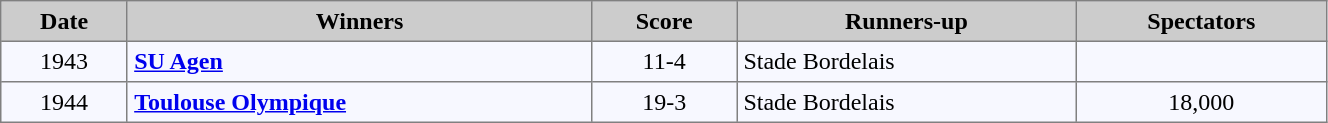<table cellpadding="4" cellspacing="0" border="1" style="background:#f7f8ff; width:70%; font-size:100%; border:gray solid 1px; border-collapse:collapse;">
<tr style="background:#ccc;">
<td align=center><strong>Date</strong></td>
<td align=center><strong>Winners</strong></td>
<td align=center><strong>Score</strong></td>
<td align=center><strong>Runners-up</strong></td>
<td align=center><strong>Spectators</strong></td>
</tr>
<tr>
<td align=center>1943</td>
<td><strong><a href='#'>SU Agen</a></strong></td>
<td align=center>11-4</td>
<td>Stade Bordelais</td>
<td align=center></td>
</tr>
<tr>
<td align=center>1944</td>
<td><strong><a href='#'>Toulouse Olympique</a></strong></td>
<td align=center>19-3</td>
<td>Stade Bordelais</td>
<td align=center>18,000</td>
</tr>
</table>
